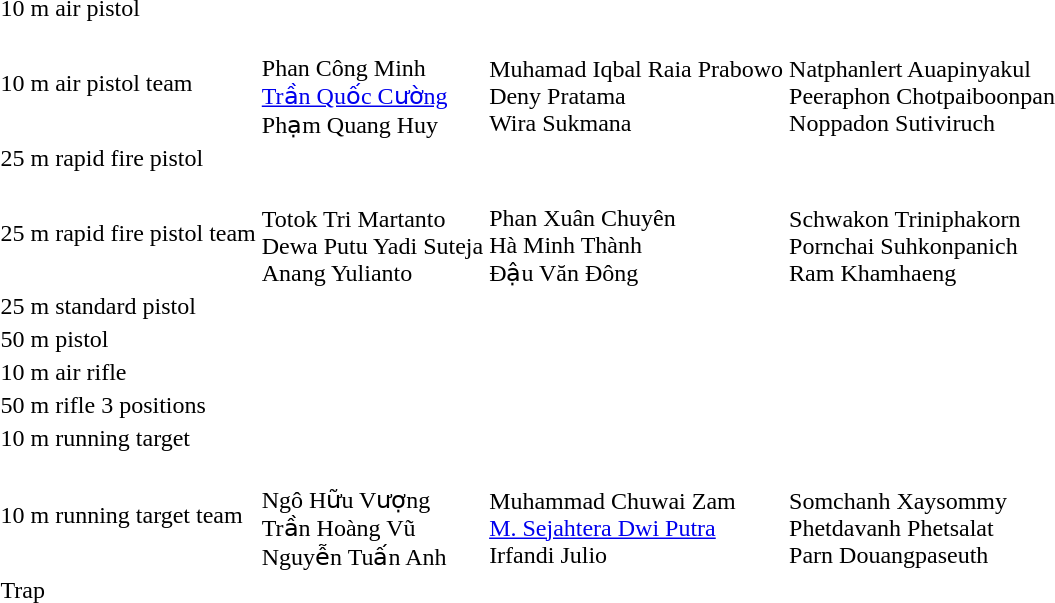<table>
<tr>
<td>10 m air pistol</td>
<td></td>
<td></td>
<td></td>
</tr>
<tr>
<td>10 m air pistol team</td>
<td><br>Phan Công Minh<br><a href='#'>Trần Quốc Cường</a><br>Phạm Quang Huy</td>
<td><br>Muhamad Iqbal Raia Prabowo<br>Deny Pratama<br>Wira Sukmana</td>
<td><br>Natphanlert Auapinyakul<br>Peeraphon Chotpaiboonpan<br>Noppadon Sutiviruch</td>
</tr>
<tr>
<td>25 m rapid fire pistol</td>
<td></td>
<td></td>
<td></td>
</tr>
<tr>
<td>25 m rapid fire pistol team</td>
<td><br>Totok Tri Martanto <br>Dewa Putu Yadi Suteja<br>Anang Yulianto</td>
<td><br>Phan Xuân Chuyên <br>Hà Minh Thành<br>Đậu Văn Đông</td>
<td><br>Schwakon Triniphakorn<br>Pornchai Suhkonpanich<br>Ram Khamhaeng</td>
</tr>
<tr>
<td>25 m standard pistol</td>
<td></td>
<td></td>
<td></td>
</tr>
<tr>
<td>50 m pistol</td>
<td></td>
<td></td>
<td></td>
</tr>
<tr>
<td>10 m air rifle</td>
<td></td>
<td></td>
<td nowrap></td>
</tr>
<tr>
<td>50 m rifle 3 positions</td>
<td></td>
<td></td>
<td></td>
</tr>
<tr>
<td>10 m running target</td>
<td nowrap></td>
<td></td>
<td></td>
</tr>
<tr>
<td>10 m running target team</td>
<td><br>Ngô Hữu Vượng<br>Trần Hoàng Vũ<br>Nguyễn Tuấn Anh</td>
<td><br>Muhammad Chuwai Zam<br><a href='#'>M. Sejahtera Dwi Putra</a><br>Irfandi Julio</td>
<td><br>Somchanh Xaysommy<br>Phetdavanh Phetsalat<br>Parn Douangpaseuth</td>
</tr>
<tr>
<td>Trap</td>
<td></td>
<td nowrap></td>
<td></td>
</tr>
</table>
